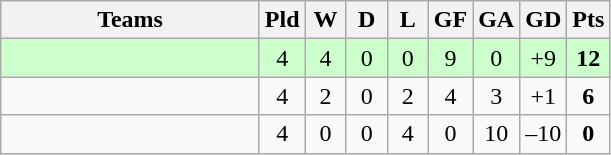<table class="wikitable" style="text-align: center;">
<tr>
<th width=165>Teams</th>
<th width=20>Pld</th>
<th width=20>W</th>
<th width=20>D</th>
<th width=20>L</th>
<th width=20>GF</th>
<th width=20>GA</th>
<th width=20>GD</th>
<th width=20>Pts</th>
</tr>
<tr align=center style="background:#ccffcc;">
<td style="text-align:left;"></td>
<td>4</td>
<td>4</td>
<td>0</td>
<td>0</td>
<td>9</td>
<td>0</td>
<td>+9</td>
<td><strong>12</strong></td>
</tr>
<tr align=center>
<td style="text-align:left;"></td>
<td>4</td>
<td>2</td>
<td>0</td>
<td>2</td>
<td>4</td>
<td>3</td>
<td>+1</td>
<td><strong>6</strong></td>
</tr>
<tr align=center>
<td style="text-align:left;"></td>
<td>4</td>
<td>0</td>
<td>0</td>
<td>4</td>
<td>0</td>
<td>10</td>
<td>–10</td>
<td><strong>0</strong></td>
</tr>
</table>
